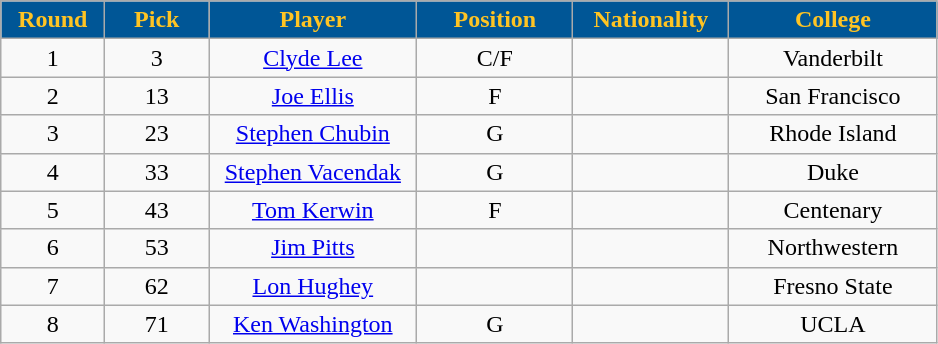<table class="wikitable sortable sortable">
<tr>
<th style="background:#005696;color:#FFC423;" width="10%">Round</th>
<th style="background:#005696;color:#FFC423;" width="10%">Pick</th>
<th style="background:#005696;color:#FFC423;" width="20%">Player</th>
<th style="background:#005696;color:#FFC423;" width="15%">Position</th>
<th style="background:#005696;color:#FFC423;" width="15%">Nationality</th>
<th style="background:#005696;color:#FFC423;" width="20%">College</th>
</tr>
<tr style="text-align: center">
<td>1</td>
<td>3</td>
<td><a href='#'>Clyde Lee</a></td>
<td>C/F</td>
<td></td>
<td>Vanderbilt</td>
</tr>
<tr style="text-align: center">
<td>2</td>
<td>13</td>
<td><a href='#'>Joe Ellis</a></td>
<td>F</td>
<td></td>
<td>San Francisco</td>
</tr>
<tr style="text-align: center">
<td>3</td>
<td>23</td>
<td><a href='#'>Stephen Chubin</a></td>
<td>G</td>
<td></td>
<td>Rhode Island</td>
</tr>
<tr style="text-align: center">
<td>4</td>
<td>33</td>
<td><a href='#'>Stephen Vacendak</a></td>
<td>G</td>
<td></td>
<td>Duke</td>
</tr>
<tr style="text-align: center">
<td>5</td>
<td>43</td>
<td><a href='#'>Tom Kerwin</a></td>
<td>F</td>
<td></td>
<td>Centenary</td>
</tr>
<tr style="text-align: center">
<td>6</td>
<td>53</td>
<td><a href='#'>Jim Pitts</a></td>
<td></td>
<td></td>
<td>Northwestern</td>
</tr>
<tr style="text-align: center">
<td>7</td>
<td>62</td>
<td><a href='#'>Lon Hughey</a></td>
<td></td>
<td></td>
<td>Fresno State</td>
</tr>
<tr style="text-align: center">
<td>8</td>
<td>71</td>
<td><a href='#'>Ken Washington</a></td>
<td>G</td>
<td></td>
<td>UCLA</td>
</tr>
</table>
